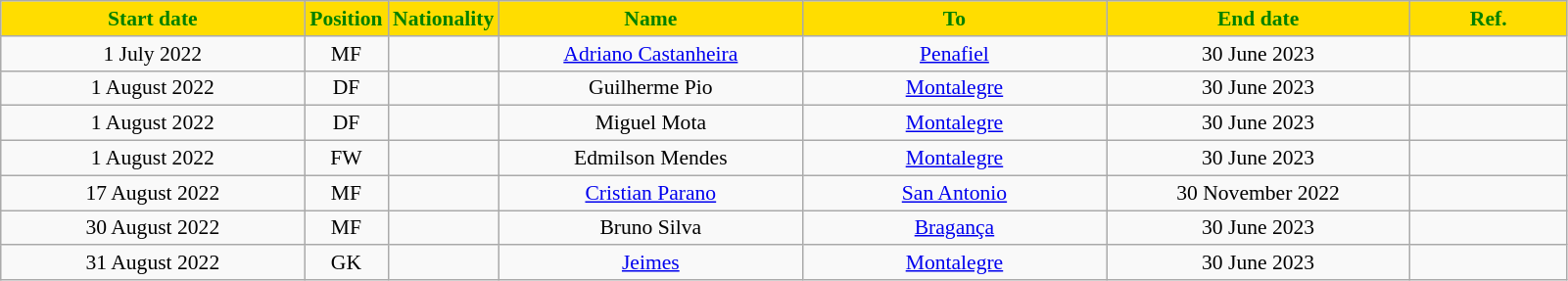<table class="wikitable"  style="text-align:center; font-size:90%; ">
<tr>
<th style="background:#FFDD00; color:green; width:200px;">Start date</th>
<th style="background:#FFDD00; color:green; width:50px;">Position</th>
<th style="background:#FFDD00; color:green; width:50px;">Nationality</th>
<th style="background:#FFDD00; color:green; width:200px;">Name</th>
<th style="background:#FFDD00; color:green; width:200px;">To</th>
<th style="background:#FFDD00; color:green; width:200px;">End date</th>
<th style="background:#FFDD00; color:green; width:100px;">Ref.</th>
</tr>
<tr>
<td>1 July 2022</td>
<td>MF</td>
<td></td>
<td><a href='#'>Adriano Castanheira</a></td>
<td><a href='#'>Penafiel</a></td>
<td>30 June 2023</td>
<td></td>
</tr>
<tr>
<td>1 August 2022</td>
<td>DF</td>
<td></td>
<td>Guilherme Pio</td>
<td><a href='#'>Montalegre</a></td>
<td>30 June 2023</td>
<td></td>
</tr>
<tr>
<td>1 August 2022</td>
<td>DF</td>
<td></td>
<td>Miguel Mota</td>
<td><a href='#'>Montalegre</a></td>
<td>30 June 2023</td>
<td></td>
</tr>
<tr>
<td>1 August 2022</td>
<td>FW</td>
<td></td>
<td>Edmilson Mendes</td>
<td><a href='#'>Montalegre</a></td>
<td>30 June 2023</td>
<td></td>
</tr>
<tr>
<td>17 August 2022</td>
<td>MF</td>
<td></td>
<td><a href='#'>Cristian Parano</a></td>
<td><a href='#'>San Antonio</a></td>
<td>30 November 2022</td>
<td></td>
</tr>
<tr>
<td>30 August 2022</td>
<td>MF</td>
<td></td>
<td>Bruno Silva</td>
<td><a href='#'>Bragança</a></td>
<td>30 June 2023</td>
<td></td>
</tr>
<tr>
<td>31 August 2022</td>
<td>GK</td>
<td></td>
<td><a href='#'>Jeimes</a></td>
<td><a href='#'>Montalegre</a></td>
<td>30 June 2023</td>
<td></td>
</tr>
</table>
